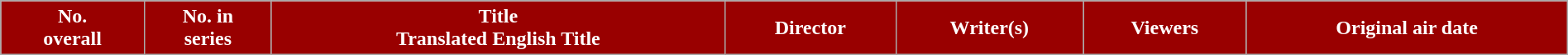<table class="wikitable plainrowheaders" width="100%">
<tr>
<th ! style="background-color: #990000; color:#ffffff;">No.<br>overall</th>
<th ! style="background-color: #990000; color:#ffffff;">No. in<br>series</th>
<th ! style="background-color: #990000; color:#ffffff;">Title<br>Translated English Title</th>
<th ! style="background-color: #990000; color:#ffffff;">Director</th>
<th ! style="background-color: #990000; color:#ffffff;">Writer(s)</th>
<th ! style="background-color: #990000; color:#ffffff;">Viewers<br></th>
<th ! style="background-color: #990000; color:#ffffff;">Original air date<br>











</th>
</tr>
</table>
